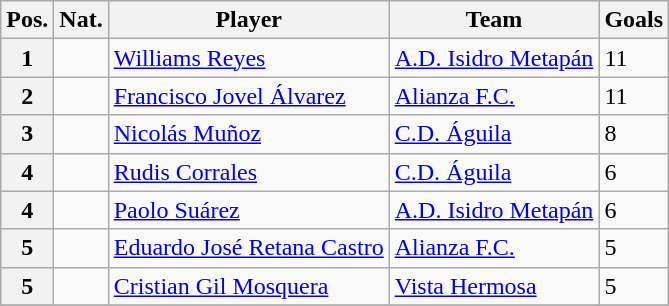<table class="wikitable">
<tr>
<th>Pos.</th>
<th>Nat.</th>
<th>Player</th>
<th>Team</th>
<th>Goals</th>
</tr>
<tr>
<th>1</th>
<td></td>
<td><a href='#'>Williams Reyes</a></td>
<td><a href='#'>A.D. Isidro Metapán</a></td>
<td>11</td>
</tr>
<tr>
<th>2</th>
<td></td>
<td><a href='#'>Francisco Jovel Álvarez</a></td>
<td><a href='#'>Alianza F.C.</a></td>
<td>11</td>
</tr>
<tr>
<th>3</th>
<td></td>
<td><a href='#'>Nicolás Muñoz</a></td>
<td><a href='#'>C.D. Águila</a></td>
<td>8</td>
</tr>
<tr>
<th>4</th>
<td></td>
<td><a href='#'>Rudis Corrales</a></td>
<td><a href='#'>C.D. Águila</a></td>
<td>6</td>
</tr>
<tr>
<th>4</th>
<td></td>
<td><a href='#'>Paolo Suárez</a></td>
<td><a href='#'>A.D. Isidro Metapán</a></td>
<td>6</td>
</tr>
<tr>
<th>5</th>
<td></td>
<td><a href='#'>Eduardo José Retana Castro</a></td>
<td><a href='#'>Alianza F.C.</a></td>
<td>5</td>
</tr>
<tr>
<th>5</th>
<td></td>
<td><a href='#'>Cristian Gil Mosquera</a></td>
<td><a href='#'>Vista Hermosa</a></td>
<td>5</td>
</tr>
<tr>
</tr>
</table>
